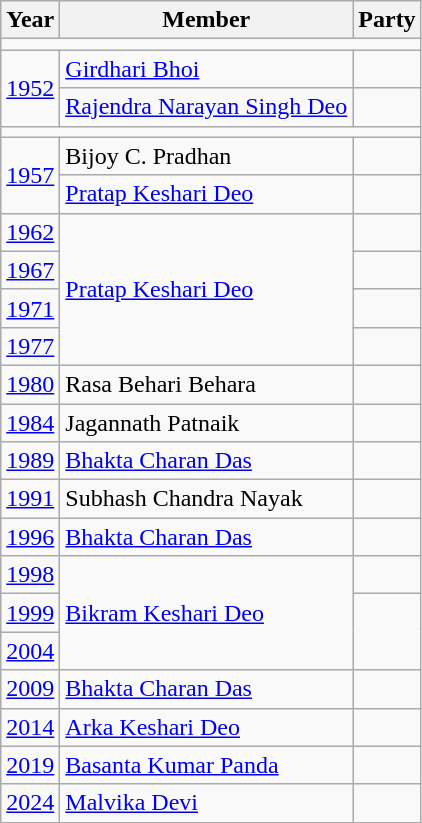<table class="wikitable sortable">
<tr>
<th>Year</th>
<th>Member</th>
<th colspan="2">Party</th>
</tr>
<tr>
<td colspan="4"></td>
</tr>
<tr>
<td rowspan="2"><a href='#'>1952</a></td>
<td><a href='#'>Girdhari Bhoi</a></td>
<td></td>
</tr>
<tr>
<td><a href='#'>Rajendra Narayan Singh Deo</a></td>
</tr>
<tr>
<td colspan="4"></td>
</tr>
<tr>
<td rowspan=2><a href='#'>1957</a></td>
<td>Bijoy C. Pradhan</td>
<td></td>
</tr>
<tr>
<td><a href='#'>Pratap Keshari Deo</a></td>
</tr>
<tr>
<td><a href='#'>1962</a></td>
<td rowspan=4><a href='#'>Pratap Keshari Deo</a></td>
<td></td>
</tr>
<tr>
<td><a href='#'>1967</a></td>
<td></td>
</tr>
<tr>
<td><a href='#'>1971</a></td>
</tr>
<tr>
<td><a href='#'>1977</a></td>
<td></td>
</tr>
<tr>
<td><a href='#'>1980</a></td>
<td>Rasa Behari Behara</td>
<td></td>
</tr>
<tr>
<td><a href='#'>1984</a></td>
<td>Jagannath Patnaik</td>
</tr>
<tr>
<td><a href='#'>1989</a></td>
<td><a href='#'>Bhakta Charan Das</a></td>
<td></td>
</tr>
<tr>
<td><a href='#'>1991</a></td>
<td>Subhash Chandra Nayak</td>
<td></td>
</tr>
<tr>
<td><a href='#'>1996</a></td>
<td><a href='#'>Bhakta Charan Das</a></td>
<td></td>
</tr>
<tr>
<td><a href='#'>1998</a></td>
<td rowspan=3><a href='#'>Bikram Keshari Deo</a></td>
<td></td>
</tr>
<tr>
<td><a href='#'>1999</a></td>
</tr>
<tr>
<td><a href='#'>2004</a></td>
</tr>
<tr>
<td><a href='#'>2009</a></td>
<td><a href='#'>Bhakta Charan Das</a></td>
<td></td>
</tr>
<tr>
<td><a href='#'>2014</a></td>
<td><a href='#'>Arka Keshari Deo</a></td>
<td></td>
</tr>
<tr>
<td><a href='#'>2019</a></td>
<td><a href='#'>Basanta Kumar Panda</a></td>
<td></td>
</tr>
<tr>
<td><a href='#'>2024</a></td>
<td><a href='#'>Malvika Devi</a></td>
</tr>
</table>
